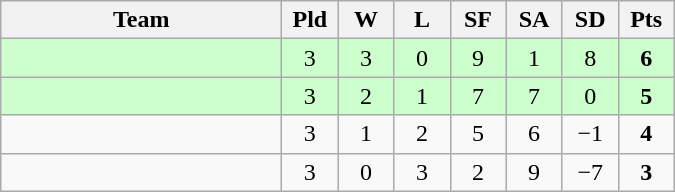<table class="wikitable" style="text-align: center;">
<tr>
<th width=180>Team</th>
<th width=30>Pld</th>
<th width=30>W</th>
<th width=30>L</th>
<th width=30>SF</th>
<th width=30>SA</th>
<th width=30>SD</th>
<th width=30>Pts</th>
</tr>
<tr bgcolor=#CCFFCC>
<td style="text-align:left;"></td>
<td>3</td>
<td>3</td>
<td>0</td>
<td>9</td>
<td>1</td>
<td>8</td>
<td><strong>6</strong></td>
</tr>
<tr bgcolor=#CCFFCC>
<td style="text-align:left;"></td>
<td>3</td>
<td>2</td>
<td>1</td>
<td>7</td>
<td>7</td>
<td>0</td>
<td><strong>5</strong></td>
</tr>
<tr>
<td style="text-align:left;"></td>
<td>3</td>
<td>1</td>
<td>2</td>
<td>5</td>
<td>6</td>
<td>−1</td>
<td><strong>4</strong></td>
</tr>
<tr>
<td style="text-align:left;"></td>
<td>3</td>
<td>0</td>
<td>3</td>
<td>2</td>
<td>9</td>
<td>−7</td>
<td><strong>3</strong></td>
</tr>
</table>
